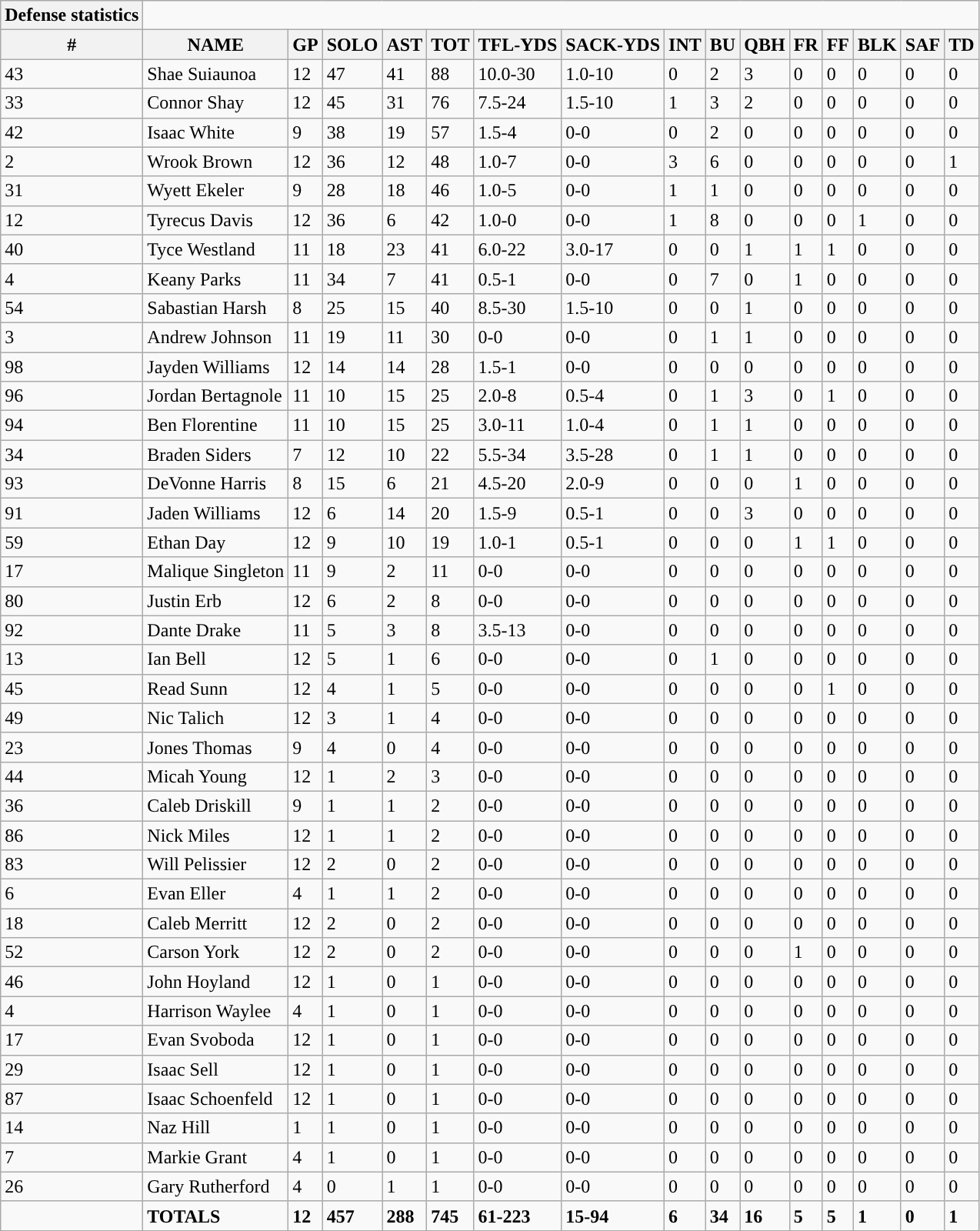<table class="wikitable collapsible">
<tr>
<th style="text-align:center; ">Defense statistics</th>
</tr>
<tr>
<th>#</th>
<th>NAME</th>
<th>GP</th>
<th>SOLO</th>
<th>AST</th>
<th>TOT</th>
<th>TFL-YDS</th>
<th>SACK-YDS</th>
<th>INT</th>
<th>BU</th>
<th>QBH</th>
<th>FR</th>
<th>FF</th>
<th>BLK</th>
<th>SAF</th>
<th>TD</th>
</tr>
<tr>
<td>43</td>
<td>Shae Suiaunoa</td>
<td>12</td>
<td>47</td>
<td>41</td>
<td>88</td>
<td>10.0-30</td>
<td>1.0-10</td>
<td>0</td>
<td>2</td>
<td>3</td>
<td>0</td>
<td>0</td>
<td>0</td>
<td>0</td>
<td>0</td>
</tr>
<tr>
<td>33</td>
<td>Connor Shay</td>
<td>12</td>
<td>45</td>
<td>31</td>
<td>76</td>
<td>7.5-24</td>
<td>1.5-10</td>
<td>1</td>
<td>3</td>
<td>2</td>
<td>0</td>
<td>0</td>
<td>0</td>
<td>0</td>
<td>0</td>
</tr>
<tr>
<td>42</td>
<td>Isaac White</td>
<td>9</td>
<td>38</td>
<td>19</td>
<td>57</td>
<td>1.5-4</td>
<td>0-0</td>
<td>0</td>
<td>2</td>
<td>0</td>
<td>0</td>
<td>0</td>
<td>0</td>
<td>0</td>
<td>0</td>
</tr>
<tr>
<td>2</td>
<td>Wrook Brown</td>
<td>12</td>
<td>36</td>
<td>12</td>
<td>48</td>
<td>1.0-7</td>
<td>0-0</td>
<td>3</td>
<td>6</td>
<td>0</td>
<td>0</td>
<td>0</td>
<td>0</td>
<td>0</td>
<td>1</td>
</tr>
<tr>
<td>31</td>
<td>Wyett Ekeler</td>
<td>9</td>
<td>28</td>
<td>18</td>
<td>46</td>
<td>1.0-5</td>
<td>0-0</td>
<td>1</td>
<td>1</td>
<td>0</td>
<td>0</td>
<td>0</td>
<td>0</td>
<td>0</td>
<td>0</td>
</tr>
<tr>
<td>12</td>
<td>Tyrecus Davis</td>
<td>12</td>
<td>36</td>
<td>6</td>
<td>42</td>
<td>1.0-0</td>
<td>0-0</td>
<td>1</td>
<td>8</td>
<td>0</td>
<td>0</td>
<td>0</td>
<td>1</td>
<td>0</td>
<td>0</td>
</tr>
<tr>
<td>40</td>
<td>Tyce Westland</td>
<td>11</td>
<td>18</td>
<td>23</td>
<td>41</td>
<td>6.0-22</td>
<td>3.0-17</td>
<td>0</td>
<td>0</td>
<td>1</td>
<td>1</td>
<td>1</td>
<td>0</td>
<td>0</td>
<td>0</td>
</tr>
<tr>
<td>4</td>
<td>Keany Parks</td>
<td>11</td>
<td>34</td>
<td>7</td>
<td>41</td>
<td>0.5-1</td>
<td>0-0</td>
<td>0</td>
<td>7</td>
<td>0</td>
<td>1</td>
<td>0</td>
<td>0</td>
<td>0</td>
<td>0</td>
</tr>
<tr>
<td>54</td>
<td>Sabastian Harsh</td>
<td>8</td>
<td>25</td>
<td>15</td>
<td>40</td>
<td>8.5-30</td>
<td>1.5-10</td>
<td>0</td>
<td>0</td>
<td>1</td>
<td>0</td>
<td>0</td>
<td>0</td>
<td>0</td>
<td>0</td>
</tr>
<tr>
<td>3</td>
<td>Andrew Johnson</td>
<td>11</td>
<td>19</td>
<td>11</td>
<td>30</td>
<td>0-0</td>
<td>0-0</td>
<td>0</td>
<td>1</td>
<td>1</td>
<td>0</td>
<td>0</td>
<td>0</td>
<td>0</td>
<td>0</td>
</tr>
<tr>
<td>98</td>
<td>Jayden Williams</td>
<td>12</td>
<td>14</td>
<td>14</td>
<td>28</td>
<td>1.5-1</td>
<td>0-0</td>
<td>0</td>
<td>0</td>
<td>0</td>
<td>0</td>
<td>0</td>
<td>0</td>
<td>0</td>
<td>0</td>
</tr>
<tr>
<td>96</td>
<td>Jordan Bertagnole</td>
<td>11</td>
<td>10</td>
<td>15</td>
<td>25</td>
<td>2.0-8</td>
<td>0.5-4</td>
<td>0</td>
<td>1</td>
<td>3</td>
<td>0</td>
<td>1</td>
<td>0</td>
<td>0</td>
<td>0</td>
</tr>
<tr>
<td>94</td>
<td>Ben Florentine</td>
<td>11</td>
<td>10</td>
<td>15</td>
<td>25</td>
<td>3.0-11</td>
<td>1.0-4</td>
<td>0</td>
<td>1</td>
<td>1</td>
<td>0</td>
<td>0</td>
<td>0</td>
<td>0</td>
<td>0</td>
</tr>
<tr>
<td>34</td>
<td>Braden Siders</td>
<td>7</td>
<td>12</td>
<td>10</td>
<td>22</td>
<td>5.5-34</td>
<td>3.5-28</td>
<td>0</td>
<td>1</td>
<td>1</td>
<td>0</td>
<td>0</td>
<td>0</td>
<td>0</td>
<td>0</td>
</tr>
<tr>
<td>93</td>
<td>DeVonne Harris</td>
<td>8</td>
<td>15</td>
<td>6</td>
<td>21</td>
<td>4.5-20</td>
<td>2.0-9</td>
<td>0</td>
<td>0</td>
<td>0</td>
<td>1</td>
<td>0</td>
<td>0</td>
<td>0</td>
<td>0</td>
</tr>
<tr>
<td>91</td>
<td>Jaden Williams</td>
<td>12</td>
<td>6</td>
<td>14</td>
<td>20</td>
<td>1.5-9</td>
<td>0.5-1</td>
<td>0</td>
<td>0</td>
<td>3</td>
<td>0</td>
<td>0</td>
<td>0</td>
<td>0</td>
<td>0</td>
</tr>
<tr>
<td>59</td>
<td>Ethan Day</td>
<td>12</td>
<td>9</td>
<td>10</td>
<td>19</td>
<td>1.0-1</td>
<td>0.5-1</td>
<td>0</td>
<td>0</td>
<td>0</td>
<td>1</td>
<td>1</td>
<td>0</td>
<td>0</td>
<td>0</td>
</tr>
<tr>
<td>17</td>
<td>Malique Singleton</td>
<td>11</td>
<td>9</td>
<td>2</td>
<td>11</td>
<td>0-0</td>
<td>0-0</td>
<td>0</td>
<td>0</td>
<td>0</td>
<td>0</td>
<td>0</td>
<td>0</td>
<td>0</td>
<td>0</td>
</tr>
<tr>
<td>80</td>
<td>Justin Erb</td>
<td>12</td>
<td>6</td>
<td>2</td>
<td>8</td>
<td>0-0</td>
<td>0-0</td>
<td>0</td>
<td>0</td>
<td>0</td>
<td>0</td>
<td>0</td>
<td>0</td>
<td>0</td>
<td>0</td>
</tr>
<tr>
<td>92</td>
<td>Dante Drake</td>
<td>11</td>
<td>5</td>
<td>3</td>
<td>8</td>
<td>3.5-13</td>
<td>0-0</td>
<td>0</td>
<td>0</td>
<td>0</td>
<td>0</td>
<td>0</td>
<td>0</td>
<td>0</td>
<td>0</td>
</tr>
<tr>
<td>13</td>
<td>Ian Bell</td>
<td>12</td>
<td>5</td>
<td>1</td>
<td>6</td>
<td>0-0</td>
<td>0-0</td>
<td>0</td>
<td>1</td>
<td>0</td>
<td>0</td>
<td>0</td>
<td>0</td>
<td>0</td>
<td>0</td>
</tr>
<tr>
<td>45</td>
<td>Read Sunn</td>
<td>12</td>
<td>4</td>
<td>1</td>
<td>5</td>
<td>0-0</td>
<td>0-0</td>
<td>0</td>
<td>0</td>
<td>0</td>
<td>0</td>
<td>1</td>
<td>0</td>
<td>0</td>
<td>0</td>
</tr>
<tr>
<td>49</td>
<td>Nic Talich</td>
<td>12</td>
<td>3</td>
<td>1</td>
<td>4</td>
<td>0-0</td>
<td>0-0</td>
<td>0</td>
<td>0</td>
<td>0</td>
<td>0</td>
<td>0</td>
<td>0</td>
<td>0</td>
<td>0</td>
</tr>
<tr>
<td>23</td>
<td>Jones Thomas</td>
<td>9</td>
<td>4</td>
<td>0</td>
<td>4</td>
<td>0-0</td>
<td>0-0</td>
<td>0</td>
<td>0</td>
<td>0</td>
<td>0</td>
<td>0</td>
<td>0</td>
<td>0</td>
<td>0</td>
</tr>
<tr>
<td>44</td>
<td>Micah Young</td>
<td>12</td>
<td>1</td>
<td>2</td>
<td>3</td>
<td>0-0</td>
<td>0-0</td>
<td>0</td>
<td>0</td>
<td>0</td>
<td>0</td>
<td>0</td>
<td>0</td>
<td>0</td>
<td>0</td>
</tr>
<tr>
<td>36</td>
<td>Caleb Driskill</td>
<td>9</td>
<td>1</td>
<td>1</td>
<td>2</td>
<td>0-0</td>
<td>0-0</td>
<td>0</td>
<td>0</td>
<td>0</td>
<td>0</td>
<td>0</td>
<td>0</td>
<td>0</td>
<td>0</td>
</tr>
<tr>
<td>86</td>
<td>Nick Miles</td>
<td>12</td>
<td>1</td>
<td>1</td>
<td>2</td>
<td>0-0</td>
<td>0-0</td>
<td>0</td>
<td>0</td>
<td>0</td>
<td>0</td>
<td>0</td>
<td>0</td>
<td>0</td>
<td>0</td>
</tr>
<tr>
<td>83</td>
<td>Will Pelissier</td>
<td>12</td>
<td>2</td>
<td>0</td>
<td>2</td>
<td>0-0</td>
<td>0-0</td>
<td>0</td>
<td>0</td>
<td>0</td>
<td>0</td>
<td>0</td>
<td>0</td>
<td>0</td>
<td>0</td>
</tr>
<tr>
<td>6</td>
<td>Evan Eller</td>
<td>4</td>
<td>1</td>
<td>1</td>
<td>2</td>
<td>0-0</td>
<td>0-0</td>
<td>0</td>
<td>0</td>
<td>0</td>
<td>0</td>
<td>0</td>
<td>0</td>
<td>0</td>
<td>0</td>
</tr>
<tr>
<td>18</td>
<td>Caleb Merritt</td>
<td>12</td>
<td>2</td>
<td>0</td>
<td>2</td>
<td>0-0</td>
<td>0-0</td>
<td>0</td>
<td>0</td>
<td>0</td>
<td>0</td>
<td>0</td>
<td>0</td>
<td>0</td>
<td>0</td>
</tr>
<tr>
<td>52</td>
<td>Carson York</td>
<td>12</td>
<td>2</td>
<td>0</td>
<td>2</td>
<td>0-0</td>
<td>0-0</td>
<td>0</td>
<td>0</td>
<td>0</td>
<td>1</td>
<td>0</td>
<td>0</td>
<td>0</td>
<td>0</td>
</tr>
<tr>
<td>46</td>
<td>John Hoyland</td>
<td>12</td>
<td>1</td>
<td>0</td>
<td>1</td>
<td>0-0</td>
<td>0-0</td>
<td>0</td>
<td>0</td>
<td>0</td>
<td>0</td>
<td>0</td>
<td>0</td>
<td>0</td>
<td>0</td>
</tr>
<tr>
<td>4</td>
<td>Harrison Waylee</td>
<td>4</td>
<td>1</td>
<td>0</td>
<td>1</td>
<td>0-0</td>
<td>0-0</td>
<td>0</td>
<td>0</td>
<td>0</td>
<td>0</td>
<td>0</td>
<td>0</td>
<td>0</td>
<td>0</td>
</tr>
<tr>
<td>17</td>
<td>Evan Svoboda</td>
<td>12</td>
<td>1</td>
<td>0</td>
<td>1</td>
<td>0-0</td>
<td>0-0</td>
<td>0</td>
<td>0</td>
<td>0</td>
<td>0</td>
<td>0</td>
<td>0</td>
<td>0</td>
<td>0</td>
</tr>
<tr>
<td>29</td>
<td>Isaac Sell</td>
<td>12</td>
<td>1</td>
<td>0</td>
<td>1</td>
<td>0-0</td>
<td>0-0</td>
<td>0</td>
<td>0</td>
<td>0</td>
<td>0</td>
<td>0</td>
<td>0</td>
<td>0</td>
<td>0</td>
</tr>
<tr>
<td>87</td>
<td>Isaac Schoenfeld</td>
<td>12</td>
<td>1</td>
<td>0</td>
<td>1</td>
<td>0-0</td>
<td>0-0</td>
<td>0</td>
<td>0</td>
<td>0</td>
<td>0</td>
<td>0</td>
<td>0</td>
<td>0</td>
<td>0</td>
</tr>
<tr>
<td>14</td>
<td>Naz Hill</td>
<td>1</td>
<td>1</td>
<td>0</td>
<td>1</td>
<td>0-0</td>
<td>0-0</td>
<td>0</td>
<td>0</td>
<td>0</td>
<td>0</td>
<td>0</td>
<td>0</td>
<td>0</td>
<td>0</td>
</tr>
<tr>
<td>7</td>
<td>Markie Grant</td>
<td>4</td>
<td>1</td>
<td>0</td>
<td>1</td>
<td>0-0</td>
<td>0-0</td>
<td>0</td>
<td>0</td>
<td>0</td>
<td>0</td>
<td>0</td>
<td>0</td>
<td>0</td>
<td>0</td>
</tr>
<tr>
<td>26</td>
<td>Gary Rutherford</td>
<td>4</td>
<td>0</td>
<td>1</td>
<td>1</td>
<td>0-0</td>
<td>0-0</td>
<td>0</td>
<td>0</td>
<td>0</td>
<td>0</td>
<td>0</td>
<td>0</td>
<td>0</td>
<td>0</td>
</tr>
<tr>
<td></td>
<td><strong>TOTALS</strong></td>
<td><strong>12</strong></td>
<td><strong>457</strong></td>
<td><strong>288</strong></td>
<td><strong>745</strong></td>
<td><strong>61-223</strong></td>
<td><strong>15-94</strong></td>
<td><strong>6</strong></td>
<td><strong>34</strong></td>
<td><strong>16</strong></td>
<td><strong>5</strong></td>
<td><strong>5</strong></td>
<td><strong>1</strong></td>
<td><strong>0</strong></td>
<td><strong>1</strong></td>
</tr>
</table>
